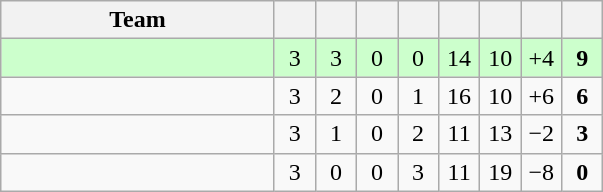<table class="wikitable" style="text-align: center;">
<tr>
<th width="175">Team</th>
<th width="20"></th>
<th width="20"></th>
<th width="20"></th>
<th width="20"></th>
<th width="20"></th>
<th width="20"></th>
<th width="20"></th>
<th width="20"></th>
</tr>
<tr bgcolor="#ccffcc">
<td align=left></td>
<td>3</td>
<td>3</td>
<td>0</td>
<td>0</td>
<td>14</td>
<td>10</td>
<td>+4</td>
<td><strong>9</strong></td>
</tr>
<tr>
<td align=left></td>
<td>3</td>
<td>2</td>
<td>0</td>
<td>1</td>
<td>16</td>
<td>10</td>
<td>+6</td>
<td><strong>6</strong></td>
</tr>
<tr>
<td align=left></td>
<td>3</td>
<td>1</td>
<td>0</td>
<td>2</td>
<td>11</td>
<td>13</td>
<td>−2</td>
<td><strong>3</strong></td>
</tr>
<tr>
<td align=left></td>
<td>3</td>
<td>0</td>
<td>0</td>
<td>3</td>
<td>11</td>
<td>19</td>
<td>−8</td>
<td><strong>0</strong></td>
</tr>
</table>
